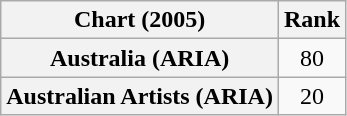<table class="wikitable sortable plainrowheaders" style="text-align:center">
<tr>
<th scope="col">Chart (2005)</th>
<th scope="col">Rank</th>
</tr>
<tr>
<th scope="row">Australia (ARIA)</th>
<td>80</td>
</tr>
<tr>
<th scope="row">Australian Artists (ARIA)</th>
<td>20</td>
</tr>
</table>
